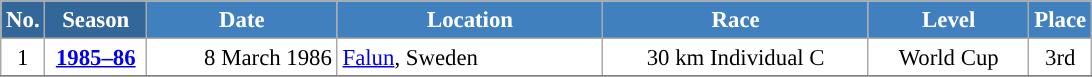<table class="wikitable sortable" style="font-size:95%; text-align:center; border:grey solid 1px; border-collapse:collapse; background:#ffffff;">
<tr style="background:#efefef;">
<th style="background-color:#369; color:white;">No.</th>
<th style="background-color:#369; color:white;">Season</th>
<th style="background-color:#4180be; color:white; width:120px;">Date</th>
<th style="background-color:#4180be; color:white; width:170px;">Location</th>
<th style="background-color:#4180be; color:white; width:170px;">Race</th>
<th style="background-color:#4180be; color:white; width:100px;">Level</th>
<th style="background-color:#4180be; color:white;">Place</th>
</tr>
<tr>
<td align=center>1</td>
<td rowspan=1 align=center><strong> <a href='#'>1985–86</a> </strong></td>
<td align=right>8 March 1986</td>
<td align=left> <a href='#'>Falun</a>, Sweden</td>
<td>30 km Individual C</td>
<td>World Cup</td>
<td>3rd</td>
</tr>
<tr>
</tr>
</table>
